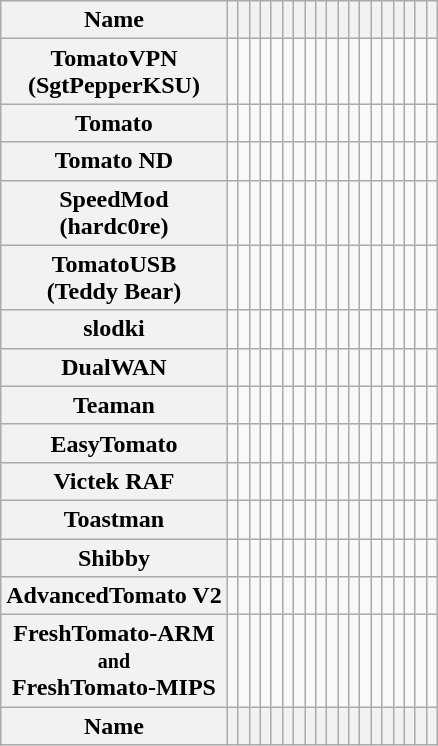<table class="wikitable sortable">
<tr>
<th>Name</th>
<th></th>
<th></th>
<th></th>
<th></th>
<th></th>
<th></th>
<th></th>
<th></th>
<th></th>
<th></th>
<th></th>
<th></th>
<th></th>
<th></th>
<th></th>
<th></th>
<th></th>
<th></th>
<th></th>
</tr>
<tr>
<th>TomatoVPN<br>(SgtPepperKSU)</th>
<td></td>
<td></td>
<td></td>
<td></td>
<td></td>
<td></td>
<td></td>
<td></td>
<td></td>
<td></td>
<td></td>
<td></td>
<td></td>
<td></td>
<td></td>
<td></td>
<td></td>
<td></td>
<td></td>
</tr>
<tr>
<th>Tomato</th>
<td></td>
<td></td>
<td></td>
<td></td>
<td></td>
<td></td>
<td></td>
<td></td>
<td></td>
<td></td>
<td></td>
<td></td>
<td></td>
<td></td>
<td></td>
<td></td>
<td></td>
<td></td>
<td></td>
</tr>
<tr>
<th>Tomato ND</th>
<td></td>
<td></td>
<td></td>
<td></td>
<td></td>
<td></td>
<td></td>
<td></td>
<td></td>
<td></td>
<td></td>
<td></td>
<td></td>
<td></td>
<td></td>
<td></td>
<td></td>
<td></td>
<td></td>
</tr>
<tr>
<th>SpeedMod<br>(hardc0re)</th>
<td></td>
<td></td>
<td></td>
<td></td>
<td></td>
<td></td>
<td></td>
<td></td>
<td></td>
<td></td>
<td></td>
<td></td>
<td></td>
<td></td>
<td></td>
<td></td>
<td></td>
<td></td>
<td></td>
</tr>
<tr>
<th>TomatoUSB<br>(Teddy Bear)</th>
<td></td>
<td></td>
<td></td>
<td></td>
<td></td>
<td></td>
<td></td>
<td></td>
<td></td>
<td></td>
<td></td>
<td></td>
<td></td>
<td></td>
<td></td>
<td></td>
<td></td>
<td></td>
<td></td>
</tr>
<tr>
<th>slodki</th>
<td></td>
<td></td>
<td></td>
<td></td>
<td></td>
<td></td>
<td></td>
<td></td>
<td></td>
<td></td>
<td></td>
<td></td>
<td></td>
<td></td>
<td></td>
<td></td>
<td></td>
<td></td>
<td></td>
</tr>
<tr>
<th>DualWAN</th>
<td></td>
<td></td>
<td></td>
<td></td>
<td></td>
<td></td>
<td></td>
<td></td>
<td></td>
<td></td>
<td></td>
<td></td>
<td></td>
<td></td>
<td></td>
<td></td>
<td></td>
<td></td>
<td></td>
</tr>
<tr>
<th>Teaman</th>
<td></td>
<td></td>
<td></td>
<td></td>
<td></td>
<td></td>
<td></td>
<td></td>
<td></td>
<td></td>
<td></td>
<td></td>
<td></td>
<td></td>
<td></td>
<td></td>
<td></td>
<td></td>
<td></td>
</tr>
<tr>
<th>EasyTomato</th>
<td></td>
<td></td>
<td></td>
<td></td>
<td></td>
<td></td>
<td></td>
<td></td>
<td></td>
<td></td>
<td></td>
<td></td>
<td></td>
<td></td>
<td></td>
<td></td>
<td></td>
<td></td>
<td></td>
</tr>
<tr>
<th>Victek RAF</th>
<td></td>
<td></td>
<td></td>
<td></td>
<td></td>
<td></td>
<td></td>
<td></td>
<td></td>
<td></td>
<td></td>
<td></td>
<td></td>
<td></td>
<td></td>
<td></td>
<td></td>
<td></td>
<td></td>
</tr>
<tr>
<th>Toastman</th>
<td></td>
<td></td>
<td></td>
<td></td>
<td></td>
<td></td>
<td></td>
<td></td>
<td></td>
<td></td>
<td></td>
<td></td>
<td></td>
<td></td>
<td></td>
<td></td>
<td></td>
<td></td>
<td></td>
</tr>
<tr>
<th>Shibby</th>
<td></td>
<td></td>
<td></td>
<td></td>
<td></td>
<td></td>
<td></td>
<td></td>
<td></td>
<td></td>
<td></td>
<td></td>
<td></td>
<td></td>
<td></td>
<td></td>
<td></td>
<td></td>
<td></td>
</tr>
<tr>
<th>AdvancedTomato V2</th>
<td></td>
<td></td>
<td></td>
<td></td>
<td></td>
<td></td>
<td></td>
<td></td>
<td></td>
<td></td>
<td></td>
<td></td>
<td></td>
<td></td>
<td></td>
<td></td>
<td></td>
<td></td>
<td></td>
</tr>
<tr>
<th>FreshTomato‑ARM<br><small>and</small><br>FreshTomato‑MIPS</th>
<td></td>
<td></td>
<td></td>
<td></td>
<td></td>
<td></td>
<td></td>
<td></td>
<td></td>
<td></td>
<td></td>
<td></td>
<td></td>
<td></td>
<td></td>
<td></td>
<td></td>
<td></td>
<td></td>
</tr>
<tr>
<th>Name</th>
<th></th>
<th></th>
<th></th>
<th></th>
<th></th>
<th></th>
<th></th>
<th></th>
<th></th>
<th></th>
<th></th>
<th></th>
<th></th>
<th></th>
<th></th>
<th></th>
<th></th>
<th></th>
<th></th>
</tr>
</table>
